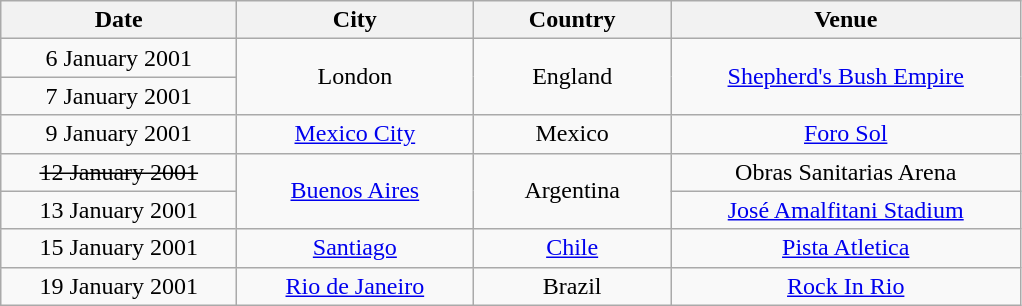<table class="wikitable" style="text-align:center;">
<tr>
<th style="width:150px;">Date</th>
<th style="width:150px;">City</th>
<th style="width:125px;">Country</th>
<th style="width:225px;">Venue</th>
</tr>
<tr>
<td>6 January 2001</td>
<td rowspan="2">London</td>
<td rowspan="2">England</td>
<td rowspan="2"><a href='#'>Shepherd's Bush Empire</a></td>
</tr>
<tr>
<td>7 January 2001</td>
</tr>
<tr>
<td>9 January 2001</td>
<td><a href='#'>Mexico City</a></td>
<td>Mexico</td>
<td><a href='#'>Foro Sol</a></td>
</tr>
<tr>
<td><s>12 January 2001</s></td>
<td rowspan="2"><a href='#'>Buenos Aires</a></td>
<td rowspan="2">Argentina</td>
<td>Obras Sanitarias Arena</td>
</tr>
<tr>
<td>13 January 2001</td>
<td><a href='#'>José Amalfitani Stadium</a></td>
</tr>
<tr>
<td>15 January 2001</td>
<td><a href='#'>Santiago</a></td>
<td><a href='#'>Chile</a></td>
<td><a href='#'>Pista Atletica</a></td>
</tr>
<tr>
<td>19 January 2001</td>
<td><a href='#'>Rio de Janeiro</a></td>
<td>Brazil</td>
<td><a href='#'>Rock In Rio</a></td>
</tr>
</table>
